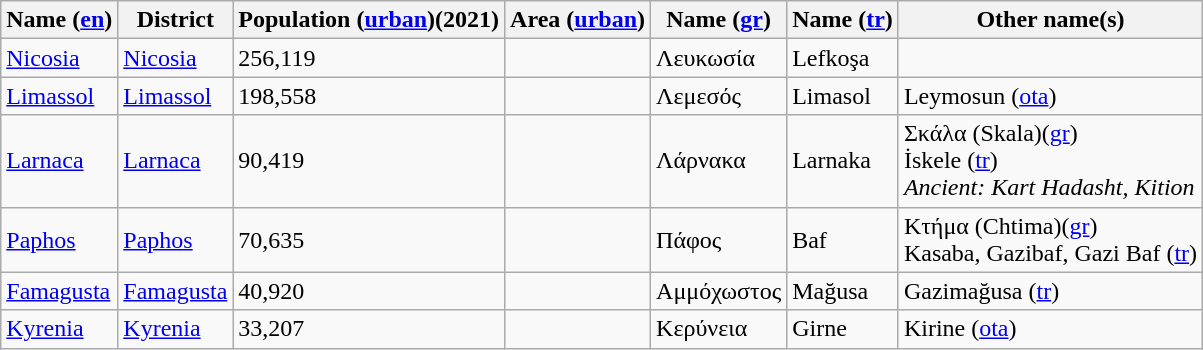<table class="wikitable sortable">
<tr>
<th>Name (<a href='#'>en</a>)</th>
<th>District</th>
<th>Population (<a href='#'>urban</a>)(2021)</th>
<th>Area (<a href='#'>urban</a>)</th>
<th>Name (<a href='#'>gr</a>)</th>
<th>Name (<a href='#'>tr</a>)</th>
<th>Other name(s)</th>
</tr>
<tr>
<td><a href='#'>Nicosia</a></td>
<td><a href='#'>Nicosia</a></td>
<td>256,119</td>
<td></td>
<td>Λευκωσία</td>
<td>Lefkoşa</td>
<td></td>
</tr>
<tr>
<td><a href='#'>Limassol</a></td>
<td><a href='#'>Limassol</a></td>
<td>198,558</td>
<td></td>
<td>Λεμεσός</td>
<td>Limasol</td>
<td>Leymosun (<a href='#'>ota</a>)</td>
</tr>
<tr>
<td><a href='#'>Larnaca</a></td>
<td><a href='#'>Larnaca</a></td>
<td>90,419</td>
<td></td>
<td>Λάρνακα</td>
<td>Larnaka</td>
<td>Σκάλα (Skala)(<a href='#'>gr</a>)<br>İskele (<a href='#'>tr</a>)<br><em>Ancient: Kart Hadasht, Kition</em></td>
</tr>
<tr>
<td><a href='#'>Paphos</a></td>
<td><a href='#'>Paphos</a></td>
<td>70,635</td>
<td></td>
<td>Πάφος</td>
<td>Baf</td>
<td>Κτήμα (Chtima)(<a href='#'>gr</a>)<br>Kasaba, Gazibaf, Gazi Baf (<a href='#'>tr</a>)</td>
</tr>
<tr>
<td><a href='#'>Famagusta</a></td>
<td><a href='#'>Famagusta</a></td>
<td>40,920</td>
<td></td>
<td>Αμμόχωστος</td>
<td>Mağusa</td>
<td>Gazimağusa (<a href='#'>tr</a>)</td>
</tr>
<tr>
<td><a href='#'>Kyrenia</a></td>
<td><a href='#'>Kyrenia</a></td>
<td>33,207</td>
<td></td>
<td>Κερύνεια</td>
<td>Girne</td>
<td>Kirine (<a href='#'>ota</a>)</td>
</tr>
</table>
